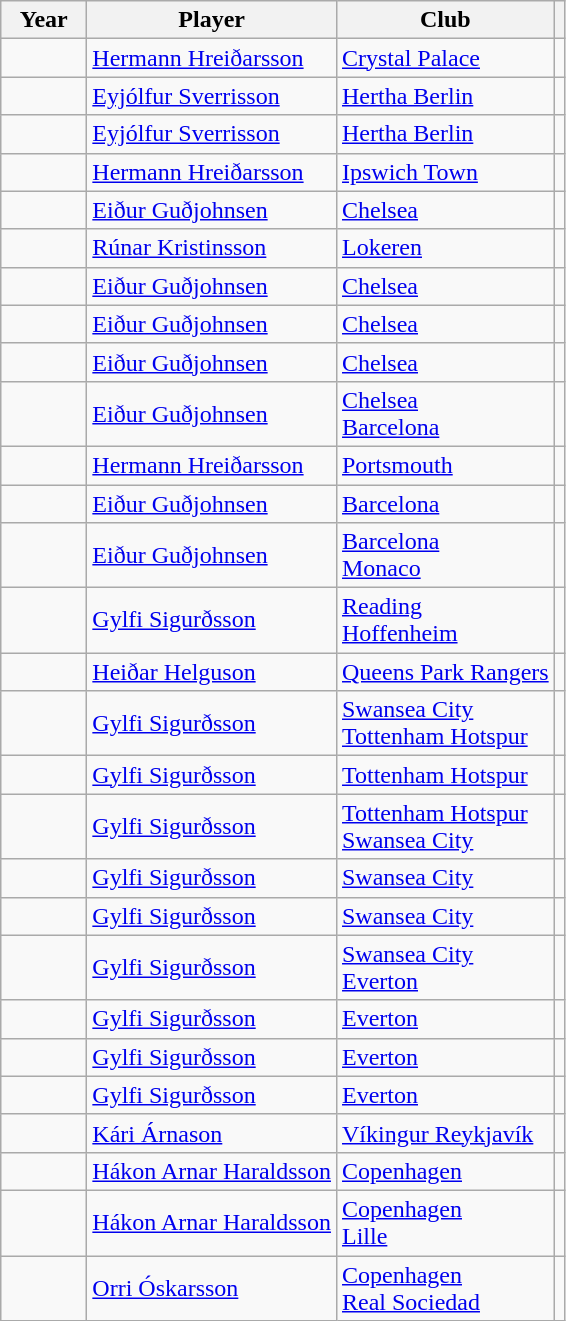<table class="wikitable">
<tr>
<th width="50px">Year</th>
<th>Player</th>
<th>Club</th>
<th></th>
</tr>
<tr>
<td></td>
<td><a href='#'>Hermann Hreiðarsson</a></td>
<td> <a href='#'>Crystal Palace</a></td>
<td></td>
</tr>
<tr>
<td></td>
<td><a href='#'>Eyjólfur Sverrisson</a></td>
<td> <a href='#'>Hertha Berlin</a></td>
<td></td>
</tr>
<tr>
<td></td>
<td><a href='#'>Eyjólfur Sverrisson</a></td>
<td> <a href='#'>Hertha Berlin</a></td>
<td></td>
</tr>
<tr>
<td></td>
<td><a href='#'>Hermann Hreiðarsson</a></td>
<td> <a href='#'>Ipswich Town</a></td>
<td></td>
</tr>
<tr>
<td></td>
<td><a href='#'>Eiður Guðjohnsen</a></td>
<td> <a href='#'>Chelsea</a></td>
<td></td>
</tr>
<tr>
<td></td>
<td><a href='#'>Rúnar Kristinsson</a></td>
<td> <a href='#'>Lokeren</a></td>
<td></td>
</tr>
<tr>
<td></td>
<td><a href='#'>Eiður Guðjohnsen</a></td>
<td> <a href='#'>Chelsea</a></td>
<td></td>
</tr>
<tr>
<td></td>
<td><a href='#'>Eiður Guðjohnsen</a></td>
<td> <a href='#'>Chelsea</a></td>
<td></td>
</tr>
<tr>
<td></td>
<td><a href='#'>Eiður Guðjohnsen</a></td>
<td> <a href='#'>Chelsea</a></td>
<td></td>
</tr>
<tr>
<td></td>
<td><a href='#'>Eiður Guðjohnsen</a></td>
<td> <a href='#'>Chelsea</a><br> <a href='#'>Barcelona</a></td>
<td></td>
</tr>
<tr>
<td></td>
<td><a href='#'>Hermann Hreiðarsson</a></td>
<td> <a href='#'>Portsmouth</a></td>
<td></td>
</tr>
<tr>
<td></td>
<td><a href='#'>Eiður Guðjohnsen</a></td>
<td> <a href='#'>Barcelona</a></td>
<td></td>
</tr>
<tr>
<td></td>
<td><a href='#'>Eiður Guðjohnsen</a></td>
<td> <a href='#'>Barcelona</a><br> <a href='#'>Monaco</a></td>
<td></td>
</tr>
<tr>
<td></td>
<td><a href='#'>Gylfi Sigurðsson</a></td>
<td> <a href='#'>Reading</a><br> <a href='#'>Hoffenheim</a></td>
<td></td>
</tr>
<tr>
<td></td>
<td><a href='#'>Heiðar Helguson</a></td>
<td> <a href='#'>Queens Park Rangers</a></td>
<td></td>
</tr>
<tr>
<td></td>
<td><a href='#'>Gylfi Sigurðsson</a></td>
<td> <a href='#'>Swansea City</a><br> <a href='#'>Tottenham Hotspur</a></td>
<td></td>
</tr>
<tr>
<td></td>
<td><a href='#'>Gylfi Sigurðsson</a></td>
<td> <a href='#'>Tottenham Hotspur</a></td>
<td></td>
</tr>
<tr>
<td></td>
<td><a href='#'>Gylfi Sigurðsson</a></td>
<td> <a href='#'>Tottenham Hotspur</a><br> <a href='#'>Swansea City</a></td>
<td></td>
</tr>
<tr>
<td></td>
<td><a href='#'>Gylfi Sigurðsson</a></td>
<td> <a href='#'>Swansea City</a></td>
<td></td>
</tr>
<tr>
<td></td>
<td><a href='#'>Gylfi Sigurðsson</a></td>
<td> <a href='#'>Swansea City</a></td>
<td></td>
</tr>
<tr>
<td></td>
<td><a href='#'>Gylfi Sigurðsson</a></td>
<td> <a href='#'>Swansea City</a><br> <a href='#'>Everton</a></td>
<td></td>
</tr>
<tr>
<td></td>
<td><a href='#'>Gylfi Sigurðsson</a></td>
<td> <a href='#'>Everton</a></td>
<td></td>
</tr>
<tr>
<td></td>
<td><a href='#'>Gylfi Sigurðsson</a></td>
<td> <a href='#'>Everton</a></td>
<td></td>
</tr>
<tr>
<td></td>
<td><a href='#'>Gylfi Sigurðsson</a></td>
<td> <a href='#'>Everton</a></td>
<td></td>
</tr>
<tr>
<td></td>
<td><a href='#'>Kári Árnason</a></td>
<td> <a href='#'>Víkingur Reykjavík</a></td>
<td></td>
</tr>
<tr>
<td></td>
<td><a href='#'>Hákon Arnar Haraldsson</a></td>
<td> <a href='#'>Copenhagen</a></td>
<td></td>
</tr>
<tr>
<td></td>
<td><a href='#'>Hákon Arnar Haraldsson</a></td>
<td> <a href='#'>Copenhagen</a><br> <a href='#'>Lille</a></td>
<td></td>
</tr>
<tr>
<td></td>
<td><a href='#'>Orri Óskarsson</a></td>
<td> <a href='#'>Copenhagen</a><br> <a href='#'>Real Sociedad</a></td>
<td></td>
</tr>
</table>
